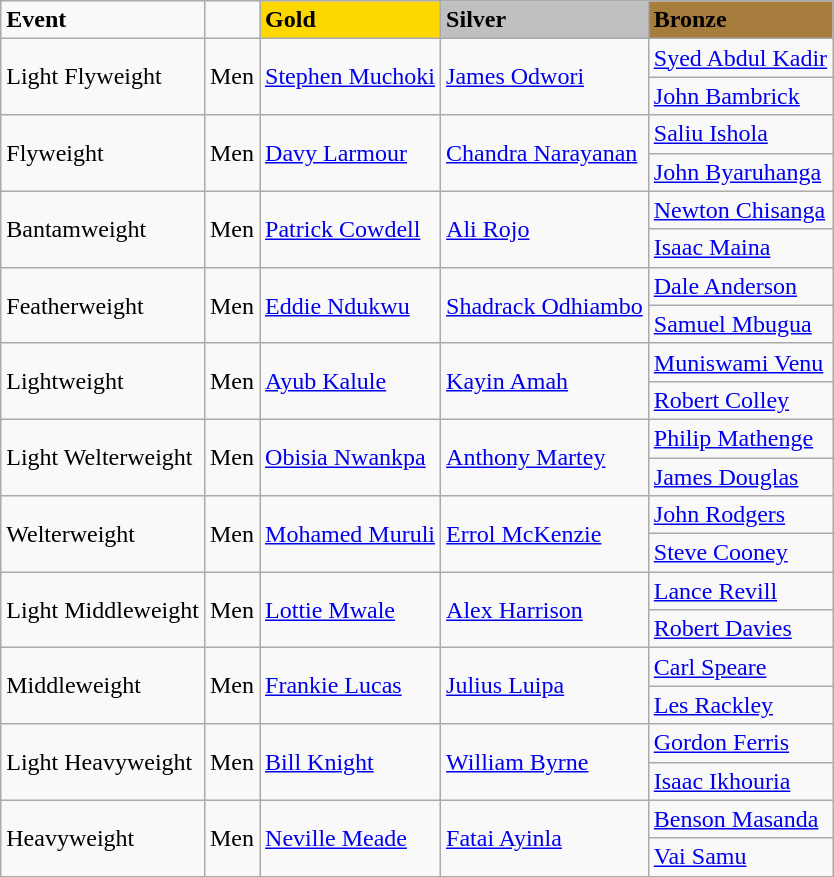<table class="wikitable">
<tr>
<td><strong>Event</strong></td>
<td></td>
<td !align="center" bgcolor="gold" colspan="1"><strong>Gold</strong></td>
<td !align="center" bgcolor="silver" colspan="1"><strong>Silver</strong></td>
<td !align="center" bgcolor="#a67d3d" colspan="1"><strong>Bronze</strong></td>
</tr>
<tr>
<td rowspan=2>Light Flyweight</td>
<td rowspan=2>Men</td>
<td rowspan=2> <a href='#'>Stephen Muchoki</a></td>
<td rowspan=2> <a href='#'>James Odwori</a></td>
<td> <a href='#'>Syed Abdul Kadir</a></td>
</tr>
<tr>
<td> <a href='#'>John Bambrick</a></td>
</tr>
<tr>
<td rowspan=2>Flyweight</td>
<td rowspan=2>Men</td>
<td rowspan=2> <a href='#'>Davy Larmour</a></td>
<td rowspan=2> <a href='#'>Chandra Narayanan</a></td>
<td> <a href='#'>Saliu Ishola</a></td>
</tr>
<tr>
<td> <a href='#'>John Byaruhanga</a></td>
</tr>
<tr>
<td rowspan=2>Bantamweight</td>
<td rowspan=2>Men</td>
<td rowspan=2> <a href='#'>Patrick Cowdell</a></td>
<td rowspan=2> <a href='#'>Ali Rojo</a></td>
<td> <a href='#'>Newton Chisanga</a></td>
</tr>
<tr>
<td> <a href='#'>Isaac Maina</a></td>
</tr>
<tr>
<td rowspan=2>Featherweight</td>
<td rowspan=2>Men</td>
<td rowspan=2> <a href='#'>Eddie Ndukwu</a></td>
<td rowspan=2> <a href='#'>Shadrack Odhiambo</a></td>
<td> <a href='#'>Dale Anderson</a></td>
</tr>
<tr>
<td> <a href='#'>Samuel Mbugua</a></td>
</tr>
<tr>
<td rowspan=2>Lightweight</td>
<td rowspan=2>Men</td>
<td rowspan=2> <a href='#'>Ayub Kalule</a></td>
<td rowspan=2> <a href='#'>Kayin Amah</a></td>
<td> <a href='#'>Muniswami Venu</a></td>
</tr>
<tr>
<td> <a href='#'>Robert Colley</a></td>
</tr>
<tr>
<td rowspan=2>Light Welterweight</td>
<td rowspan=2>Men</td>
<td rowspan=2> <a href='#'>Obisia Nwankpa</a></td>
<td rowspan=2> <a href='#'>Anthony Martey</a></td>
<td> <a href='#'>Philip Mathenge</a></td>
</tr>
<tr>
<td> <a href='#'>James Douglas</a></td>
</tr>
<tr>
<td rowspan=2>Welterweight</td>
<td rowspan=2>Men</td>
<td rowspan=2> <a href='#'>Mohamed Muruli</a></td>
<td rowspan=2> <a href='#'>Errol McKenzie</a></td>
<td> <a href='#'>John Rodgers</a></td>
</tr>
<tr>
<td> <a href='#'>Steve Cooney</a></td>
</tr>
<tr>
<td rowspan=2>Light Middleweight</td>
<td rowspan=2>Men</td>
<td rowspan=2> <a href='#'>Lottie Mwale</a></td>
<td rowspan=2> <a href='#'>Alex Harrison</a></td>
<td> <a href='#'>Lance Revill</a></td>
</tr>
<tr>
<td> <a href='#'>Robert Davies</a></td>
</tr>
<tr>
<td rowspan=2>Middleweight</td>
<td rowspan=2>Men</td>
<td rowspan=2> <a href='#'>Frankie Lucas</a></td>
<td rowspan=2> <a href='#'>Julius Luipa</a></td>
<td> <a href='#'>Carl Speare</a></td>
</tr>
<tr>
<td> <a href='#'>Les Rackley</a></td>
</tr>
<tr>
<td rowspan=2>Light Heavyweight</td>
<td rowspan=2>Men</td>
<td rowspan=2> <a href='#'>Bill Knight</a></td>
<td rowspan=2> <a href='#'>William Byrne</a></td>
<td> <a href='#'>Gordon Ferris</a></td>
</tr>
<tr>
<td> <a href='#'>Isaac Ikhouria</a></td>
</tr>
<tr>
<td rowspan=2>Heavyweight</td>
<td rowspan=2>Men</td>
<td rowspan=2> <a href='#'>Neville Meade</a></td>
<td rowspan=2> <a href='#'>Fatai Ayinla</a></td>
<td> <a href='#'>Benson Masanda</a></td>
</tr>
<tr>
<td> <a href='#'>Vai Samu</a></td>
</tr>
</table>
